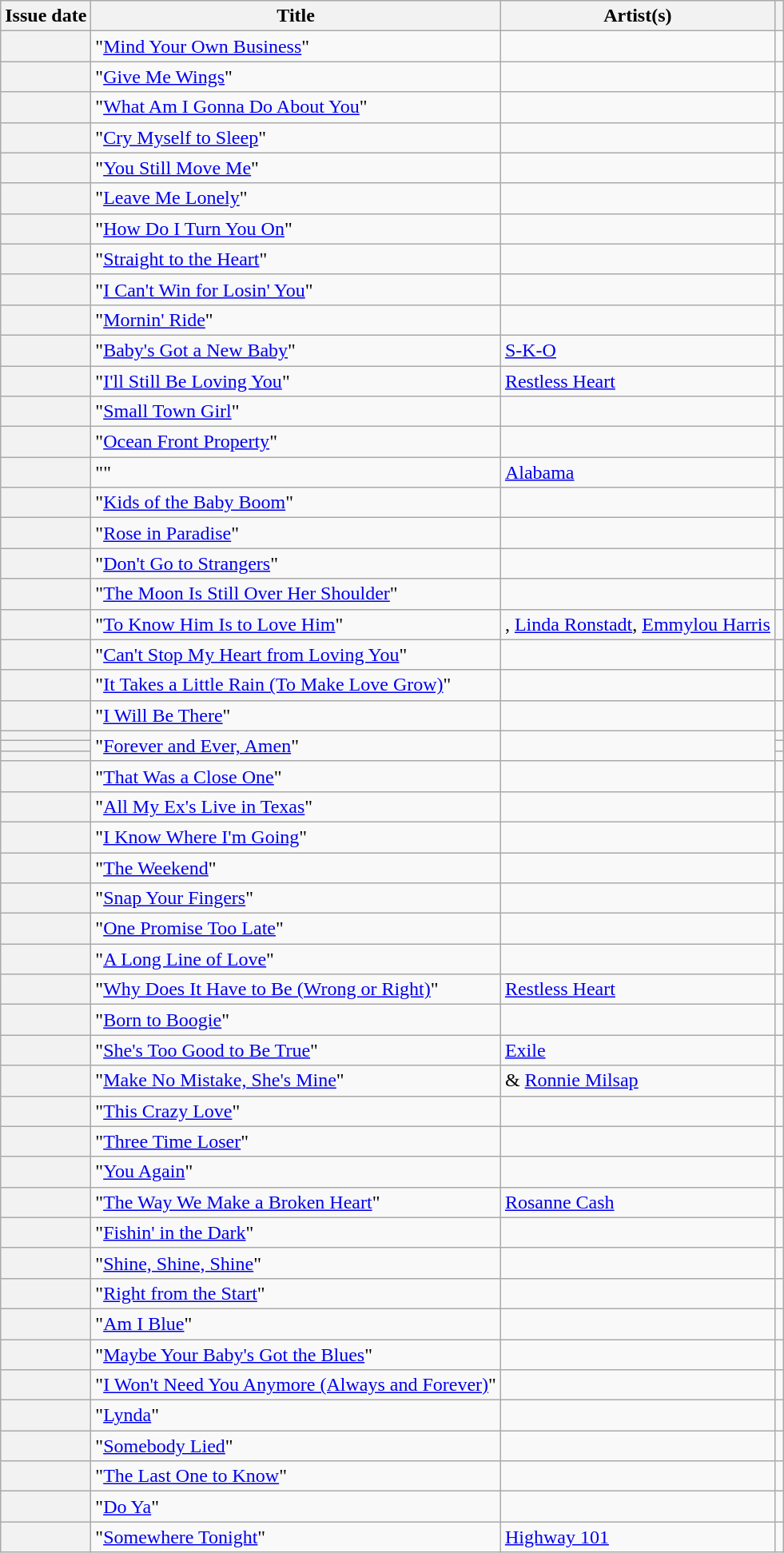<table class="wikitable sortable plainrowheaders">
<tr>
<th scope=col>Issue date</th>
<th scope=col>Title</th>
<th scope=col>Artist(s)</th>
<th scope=col class=unsortable></th>
</tr>
<tr>
<th scope=row></th>
<td>"<a href='#'>Mind Your Own Business</a>"</td>
<td></td>
<td style="text-align: center;"></td>
</tr>
<tr>
<th scope=row></th>
<td>"<a href='#'>Give Me Wings</a>"</td>
<td></td>
<td style="text-align: center;"></td>
</tr>
<tr>
<th scope=row></th>
<td>"<a href='#'>What Am I Gonna Do About You</a>"</td>
<td></td>
<td style="text-align: center;"></td>
</tr>
<tr>
<th scope=row></th>
<td>"<a href='#'>Cry Myself to Sleep</a>"</td>
<td></td>
<td style="text-align: center;"></td>
</tr>
<tr>
<th scope=row></th>
<td>"<a href='#'>You Still Move Me</a>"</td>
<td></td>
<td style="text-align: center;"></td>
</tr>
<tr>
<th scope=row></th>
<td>"<a href='#'>Leave Me Lonely</a>"</td>
<td></td>
<td style="text-align: center;"></td>
</tr>
<tr>
<th scope=row></th>
<td>"<a href='#'>How Do I Turn You On</a>"</td>
<td></td>
<td style="text-align: center;"></td>
</tr>
<tr>
<th scope=row></th>
<td>"<a href='#'>Straight to the Heart</a>"</td>
<td></td>
<td style="text-align: center;"></td>
</tr>
<tr>
<th scope=row></th>
<td>"<a href='#'>I Can't Win for Losin' You</a>"</td>
<td></td>
<td style="text-align: center;"></td>
</tr>
<tr>
<th scope=row></th>
<td>"<a href='#'>Mornin' Ride</a>"</td>
<td></td>
<td style="text-align: center;"></td>
</tr>
<tr>
<th scope=row></th>
<td>"<a href='#'>Baby's Got a New Baby</a>"</td>
<td><a href='#'>S-K-O</a></td>
<td style="text-align: center;"></td>
</tr>
<tr>
<th scope=row></th>
<td>"<a href='#'>I'll Still Be Loving You</a>"</td>
<td><a href='#'>Restless Heart</a></td>
<td style="text-align: center;"></td>
</tr>
<tr>
<th scope=row></th>
<td>"<a href='#'>Small Town Girl</a>"</td>
<td></td>
<td style="text-align: center;"></td>
</tr>
<tr>
<th scope=row></th>
<td>"<a href='#'>Ocean Front Property</a>"</td>
<td></td>
<td style="text-align: center;"></td>
</tr>
<tr>
<th scope=row></th>
<td>""</td>
<td><a href='#'>Alabama</a></td>
<td style="text-align: center;"></td>
</tr>
<tr>
<th scope=row></th>
<td>"<a href='#'>Kids of the Baby Boom</a>"</td>
<td></td>
<td style="text-align: center;"></td>
</tr>
<tr>
<th scope=row></th>
<td>"<a href='#'>Rose in Paradise</a>"</td>
<td></td>
<td style="text-align: center;"></td>
</tr>
<tr>
<th scope=row></th>
<td>"<a href='#'>Don't Go to Strangers</a>"</td>
<td></td>
<td style="text-align: center;"></td>
</tr>
<tr>
<th scope=row></th>
<td>"<a href='#'>The Moon Is Still Over Her Shoulder</a>"</td>
<td></td>
<td style="text-align: center;"></td>
</tr>
<tr>
<th scope=row></th>
<td>"<a href='#'>To Know Him Is to Love Him</a>"</td>
<td>, <a href='#'>Linda Ronstadt</a>, <a href='#'>Emmylou Harris</a></td>
<td style="text-align: center;"></td>
</tr>
<tr>
<th scope=row></th>
<td>"<a href='#'>Can't Stop My Heart from Loving You</a>"</td>
<td></td>
<td style="text-align: center;"></td>
</tr>
<tr>
<th scope=row></th>
<td>"<a href='#'>It Takes a Little Rain (To Make Love Grow)</a>"</td>
<td></td>
<td style="text-align: center;"></td>
</tr>
<tr>
<th scope=row></th>
<td>"<a href='#'>I Will Be There</a>"</td>
<td></td>
<td style="text-align: center;"></td>
</tr>
<tr>
<th scope=row></th>
<td rowspan="3">"<a href='#'>Forever and Ever, Amen</a>"</td>
<td rowspan="3"></td>
<td style="text-align: center;"></td>
</tr>
<tr>
<th scope=row></th>
<td style="text-align: center;"></td>
</tr>
<tr>
<th scope=row></th>
<td style="text-align: center;"></td>
</tr>
<tr>
<th scope=row></th>
<td>"<a href='#'>That Was a Close One</a>"</td>
<td></td>
<td style="text-align: center;"></td>
</tr>
<tr>
<th scope=row></th>
<td>"<a href='#'>All My Ex's Live in Texas</a>"</td>
<td></td>
<td style="text-align: center;"></td>
</tr>
<tr>
<th scope=row></th>
<td>"<a href='#'>I Know Where I'm Going</a>"</td>
<td></td>
<td style="text-align: center;"></td>
</tr>
<tr>
<th scope=row></th>
<td>"<a href='#'>The Weekend</a>"</td>
<td></td>
<td style="text-align: center;"></td>
</tr>
<tr>
<th scope=row></th>
<td>"<a href='#'>Snap Your Fingers</a>"</td>
<td></td>
<td style="text-align: center;"></td>
</tr>
<tr>
<th scope=row></th>
<td>"<a href='#'>One Promise Too Late</a>"</td>
<td></td>
<td style="text-align: center;"></td>
</tr>
<tr>
<th scope=row></th>
<td>"<a href='#'>A Long Line of Love</a>"</td>
<td></td>
<td style="text-align: center;"></td>
</tr>
<tr>
<th scope=row></th>
<td>"<a href='#'>Why Does It Have to Be (Wrong or Right)</a>"</td>
<td><a href='#'>Restless Heart</a></td>
<td style="text-align: center;"></td>
</tr>
<tr>
<th scope=row></th>
<td>"<a href='#'>Born to Boogie</a>"</td>
<td></td>
<td style="text-align: center;"></td>
</tr>
<tr>
<th scope=row></th>
<td>"<a href='#'>She's Too Good to Be True</a>"</td>
<td><a href='#'>Exile</a></td>
<td style="text-align: center;"></td>
</tr>
<tr>
<th scope=row></th>
<td>"<a href='#'>Make No Mistake, She's Mine</a>"</td>
<td> & <a href='#'>Ronnie Milsap</a></td>
<td style="text-align: center;"></td>
</tr>
<tr>
<th scope=row></th>
<td>"<a href='#'>This Crazy Love</a>"</td>
<td></td>
<td style="text-align: center;"></td>
</tr>
<tr>
<th scope=row></th>
<td>"<a href='#'>Three Time Loser</a>"</td>
<td></td>
<td style="text-align: center;"></td>
</tr>
<tr>
<th scope=row></th>
<td>"<a href='#'>You Again</a>"</td>
<td></td>
<td style="text-align: center;"></td>
</tr>
<tr>
<th scope=row></th>
<td>"<a href='#'>The Way We Make a Broken Heart</a>"</td>
<td><a href='#'>Rosanne Cash</a></td>
<td style="text-align: center;"></td>
</tr>
<tr>
<th scope=row></th>
<td>"<a href='#'>Fishin' in the Dark</a>"</td>
<td></td>
<td style="text-align: center;"></td>
</tr>
<tr>
<th scope=row></th>
<td>"<a href='#'>Shine, Shine, Shine</a>"</td>
<td></td>
<td style="text-align: center;"></td>
</tr>
<tr>
<th scope=row></th>
<td>"<a href='#'>Right from the Start</a>"</td>
<td></td>
<td style="text-align: center;"></td>
</tr>
<tr>
<th scope=row></th>
<td>"<a href='#'>Am I Blue</a>"</td>
<td></td>
<td style="text-align: center;"></td>
</tr>
<tr>
<th scope=row></th>
<td>"<a href='#'>Maybe Your Baby's Got the Blues</a>"</td>
<td></td>
<td style="text-align: center;"></td>
</tr>
<tr>
<th scope=row></th>
<td>"<a href='#'>I Won't Need You Anymore (Always and Forever)</a>"</td>
<td></td>
<td style="text-align: center;"></td>
</tr>
<tr>
<th scope=row></th>
<td>"<a href='#'>Lynda</a>"</td>
<td></td>
<td style="text-align: center;"></td>
</tr>
<tr>
<th scope=row></th>
<td>"<a href='#'>Somebody Lied</a>"</td>
<td></td>
<td style="text-align: center;"></td>
</tr>
<tr>
<th scope=row></th>
<td>"<a href='#'>The Last One to Know</a>"</td>
<td></td>
<td style="text-align: center;"></td>
</tr>
<tr>
<th scope=row></th>
<td>"<a href='#'>Do Ya</a>"</td>
<td></td>
<td style="text-align: center;"></td>
</tr>
<tr>
<th scope=row></th>
<td>"<a href='#'>Somewhere Tonight</a>"</td>
<td><a href='#'>Highway 101</a></td>
<td style="text-align: center;"></td>
</tr>
</table>
